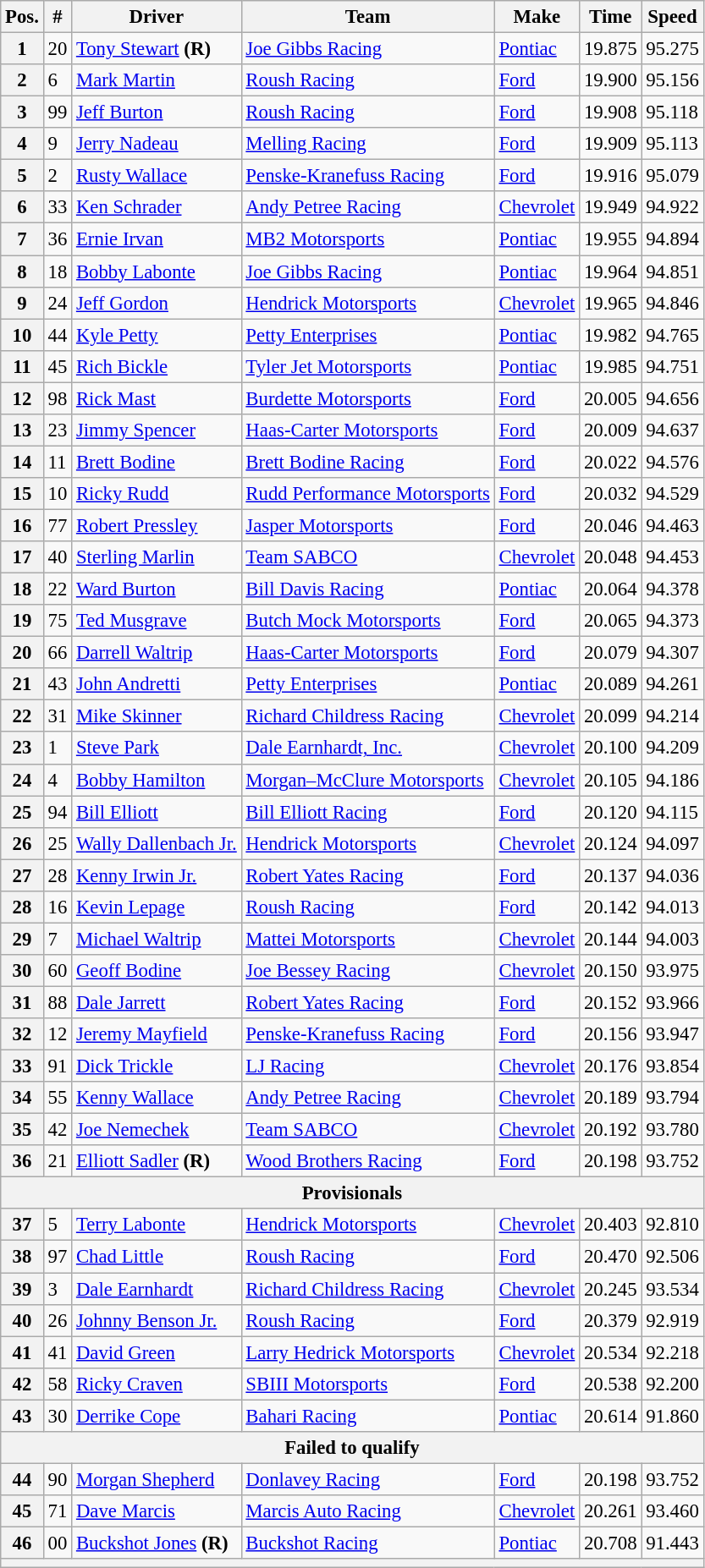<table class="wikitable" style="font-size:95%">
<tr>
<th>Pos.</th>
<th>#</th>
<th>Driver</th>
<th>Team</th>
<th>Make</th>
<th>Time</th>
<th>Speed</th>
</tr>
<tr>
<th>1</th>
<td>20</td>
<td><a href='#'>Tony Stewart</a> <strong>(R)</strong></td>
<td><a href='#'>Joe Gibbs Racing</a></td>
<td><a href='#'>Pontiac</a></td>
<td>19.875</td>
<td>95.275</td>
</tr>
<tr>
<th>2</th>
<td>6</td>
<td><a href='#'>Mark Martin</a></td>
<td><a href='#'>Roush Racing</a></td>
<td><a href='#'>Ford</a></td>
<td>19.900</td>
<td>95.156</td>
</tr>
<tr>
<th>3</th>
<td>99</td>
<td><a href='#'>Jeff Burton</a></td>
<td><a href='#'>Roush Racing</a></td>
<td><a href='#'>Ford</a></td>
<td>19.908</td>
<td>95.118</td>
</tr>
<tr>
<th>4</th>
<td>9</td>
<td><a href='#'>Jerry Nadeau</a></td>
<td><a href='#'>Melling Racing</a></td>
<td><a href='#'>Ford</a></td>
<td>19.909</td>
<td>95.113</td>
</tr>
<tr>
<th>5</th>
<td>2</td>
<td><a href='#'>Rusty Wallace</a></td>
<td><a href='#'>Penske-Kranefuss Racing</a></td>
<td><a href='#'>Ford</a></td>
<td>19.916</td>
<td>95.079</td>
</tr>
<tr>
<th>6</th>
<td>33</td>
<td><a href='#'>Ken Schrader</a></td>
<td><a href='#'>Andy Petree Racing</a></td>
<td><a href='#'>Chevrolet</a></td>
<td>19.949</td>
<td>94.922</td>
</tr>
<tr>
<th>7</th>
<td>36</td>
<td><a href='#'>Ernie Irvan</a></td>
<td><a href='#'>MB2 Motorsports</a></td>
<td><a href='#'>Pontiac</a></td>
<td>19.955</td>
<td>94.894</td>
</tr>
<tr>
<th>8</th>
<td>18</td>
<td><a href='#'>Bobby Labonte</a></td>
<td><a href='#'>Joe Gibbs Racing</a></td>
<td><a href='#'>Pontiac</a></td>
<td>19.964</td>
<td>94.851</td>
</tr>
<tr>
<th>9</th>
<td>24</td>
<td><a href='#'>Jeff Gordon</a></td>
<td><a href='#'>Hendrick Motorsports</a></td>
<td><a href='#'>Chevrolet</a></td>
<td>19.965</td>
<td>94.846</td>
</tr>
<tr>
<th>10</th>
<td>44</td>
<td><a href='#'>Kyle Petty</a></td>
<td><a href='#'>Petty Enterprises</a></td>
<td><a href='#'>Pontiac</a></td>
<td>19.982</td>
<td>94.765</td>
</tr>
<tr>
<th>11</th>
<td>45</td>
<td><a href='#'>Rich Bickle</a></td>
<td><a href='#'>Tyler Jet Motorsports</a></td>
<td><a href='#'>Pontiac</a></td>
<td>19.985</td>
<td>94.751</td>
</tr>
<tr>
<th>12</th>
<td>98</td>
<td><a href='#'>Rick Mast</a></td>
<td><a href='#'>Burdette Motorsports</a></td>
<td><a href='#'>Ford</a></td>
<td>20.005</td>
<td>94.656</td>
</tr>
<tr>
<th>13</th>
<td>23</td>
<td><a href='#'>Jimmy Spencer</a></td>
<td><a href='#'>Haas-Carter Motorsports</a></td>
<td><a href='#'>Ford</a></td>
<td>20.009</td>
<td>94.637</td>
</tr>
<tr>
<th>14</th>
<td>11</td>
<td><a href='#'>Brett Bodine</a></td>
<td><a href='#'>Brett Bodine Racing</a></td>
<td><a href='#'>Ford</a></td>
<td>20.022</td>
<td>94.576</td>
</tr>
<tr>
<th>15</th>
<td>10</td>
<td><a href='#'>Ricky Rudd</a></td>
<td><a href='#'>Rudd Performance Motorsports</a></td>
<td><a href='#'>Ford</a></td>
<td>20.032</td>
<td>94.529</td>
</tr>
<tr>
<th>16</th>
<td>77</td>
<td><a href='#'>Robert Pressley</a></td>
<td><a href='#'>Jasper Motorsports</a></td>
<td><a href='#'>Ford</a></td>
<td>20.046</td>
<td>94.463</td>
</tr>
<tr>
<th>17</th>
<td>40</td>
<td><a href='#'>Sterling Marlin</a></td>
<td><a href='#'>Team SABCO</a></td>
<td><a href='#'>Chevrolet</a></td>
<td>20.048</td>
<td>94.453</td>
</tr>
<tr>
<th>18</th>
<td>22</td>
<td><a href='#'>Ward Burton</a></td>
<td><a href='#'>Bill Davis Racing</a></td>
<td><a href='#'>Pontiac</a></td>
<td>20.064</td>
<td>94.378</td>
</tr>
<tr>
<th>19</th>
<td>75</td>
<td><a href='#'>Ted Musgrave</a></td>
<td><a href='#'>Butch Mock Motorsports</a></td>
<td><a href='#'>Ford</a></td>
<td>20.065</td>
<td>94.373</td>
</tr>
<tr>
<th>20</th>
<td>66</td>
<td><a href='#'>Darrell Waltrip</a></td>
<td><a href='#'>Haas-Carter Motorsports</a></td>
<td><a href='#'>Ford</a></td>
<td>20.079</td>
<td>94.307</td>
</tr>
<tr>
<th>21</th>
<td>43</td>
<td><a href='#'>John Andretti</a></td>
<td><a href='#'>Petty Enterprises</a></td>
<td><a href='#'>Pontiac</a></td>
<td>20.089</td>
<td>94.261</td>
</tr>
<tr>
<th>22</th>
<td>31</td>
<td><a href='#'>Mike Skinner</a></td>
<td><a href='#'>Richard Childress Racing</a></td>
<td><a href='#'>Chevrolet</a></td>
<td>20.099</td>
<td>94.214</td>
</tr>
<tr>
<th>23</th>
<td>1</td>
<td><a href='#'>Steve Park</a></td>
<td><a href='#'>Dale Earnhardt, Inc.</a></td>
<td><a href='#'>Chevrolet</a></td>
<td>20.100</td>
<td>94.209</td>
</tr>
<tr>
<th>24</th>
<td>4</td>
<td><a href='#'>Bobby Hamilton</a></td>
<td><a href='#'>Morgan–McClure Motorsports</a></td>
<td><a href='#'>Chevrolet</a></td>
<td>20.105</td>
<td>94.186</td>
</tr>
<tr>
<th>25</th>
<td>94</td>
<td><a href='#'>Bill Elliott</a></td>
<td><a href='#'>Bill Elliott Racing</a></td>
<td><a href='#'>Ford</a></td>
<td>20.120</td>
<td>94.115</td>
</tr>
<tr>
<th>26</th>
<td>25</td>
<td><a href='#'>Wally Dallenbach Jr.</a></td>
<td><a href='#'>Hendrick Motorsports</a></td>
<td><a href='#'>Chevrolet</a></td>
<td>20.124</td>
<td>94.097</td>
</tr>
<tr>
<th>27</th>
<td>28</td>
<td><a href='#'>Kenny Irwin Jr.</a></td>
<td><a href='#'>Robert Yates Racing</a></td>
<td><a href='#'>Ford</a></td>
<td>20.137</td>
<td>94.036</td>
</tr>
<tr>
<th>28</th>
<td>16</td>
<td><a href='#'>Kevin Lepage</a></td>
<td><a href='#'>Roush Racing</a></td>
<td><a href='#'>Ford</a></td>
<td>20.142</td>
<td>94.013</td>
</tr>
<tr>
<th>29</th>
<td>7</td>
<td><a href='#'>Michael Waltrip</a></td>
<td><a href='#'>Mattei Motorsports</a></td>
<td><a href='#'>Chevrolet</a></td>
<td>20.144</td>
<td>94.003</td>
</tr>
<tr>
<th>30</th>
<td>60</td>
<td><a href='#'>Geoff Bodine</a></td>
<td><a href='#'>Joe Bessey Racing</a></td>
<td><a href='#'>Chevrolet</a></td>
<td>20.150</td>
<td>93.975</td>
</tr>
<tr>
<th>31</th>
<td>88</td>
<td><a href='#'>Dale Jarrett</a></td>
<td><a href='#'>Robert Yates Racing</a></td>
<td><a href='#'>Ford</a></td>
<td>20.152</td>
<td>93.966</td>
</tr>
<tr>
<th>32</th>
<td>12</td>
<td><a href='#'>Jeremy Mayfield</a></td>
<td><a href='#'>Penske-Kranefuss Racing</a></td>
<td><a href='#'>Ford</a></td>
<td>20.156</td>
<td>93.947</td>
</tr>
<tr>
<th>33</th>
<td>91</td>
<td><a href='#'>Dick Trickle</a></td>
<td><a href='#'>LJ Racing</a></td>
<td><a href='#'>Chevrolet</a></td>
<td>20.176</td>
<td>93.854</td>
</tr>
<tr>
<th>34</th>
<td>55</td>
<td><a href='#'>Kenny Wallace</a></td>
<td><a href='#'>Andy Petree Racing</a></td>
<td><a href='#'>Chevrolet</a></td>
<td>20.189</td>
<td>93.794</td>
</tr>
<tr>
<th>35</th>
<td>42</td>
<td><a href='#'>Joe Nemechek</a></td>
<td><a href='#'>Team SABCO</a></td>
<td><a href='#'>Chevrolet</a></td>
<td>20.192</td>
<td>93.780</td>
</tr>
<tr>
<th>36</th>
<td>21</td>
<td><a href='#'>Elliott Sadler</a> <strong>(R)</strong></td>
<td><a href='#'>Wood Brothers Racing</a></td>
<td><a href='#'>Ford</a></td>
<td>20.198</td>
<td>93.752</td>
</tr>
<tr>
<th colspan="7">Provisionals</th>
</tr>
<tr>
<th>37</th>
<td>5</td>
<td><a href='#'>Terry Labonte</a></td>
<td><a href='#'>Hendrick Motorsports</a></td>
<td><a href='#'>Chevrolet</a></td>
<td>20.403</td>
<td>92.810</td>
</tr>
<tr>
<th>38</th>
<td>97</td>
<td><a href='#'>Chad Little</a></td>
<td><a href='#'>Roush Racing</a></td>
<td><a href='#'>Ford</a></td>
<td>20.470</td>
<td>92.506</td>
</tr>
<tr>
<th>39</th>
<td>3</td>
<td><a href='#'>Dale Earnhardt</a></td>
<td><a href='#'>Richard Childress Racing</a></td>
<td><a href='#'>Chevrolet</a></td>
<td>20.245</td>
<td>93.534</td>
</tr>
<tr>
<th>40</th>
<td>26</td>
<td><a href='#'>Johnny Benson Jr.</a></td>
<td><a href='#'>Roush Racing</a></td>
<td><a href='#'>Ford</a></td>
<td>20.379</td>
<td>92.919</td>
</tr>
<tr>
<th>41</th>
<td>41</td>
<td><a href='#'>David Green</a></td>
<td><a href='#'>Larry Hedrick Motorsports</a></td>
<td><a href='#'>Chevrolet</a></td>
<td>20.534</td>
<td>92.218</td>
</tr>
<tr>
<th>42</th>
<td>58</td>
<td><a href='#'>Ricky Craven</a></td>
<td><a href='#'>SBIII Motorsports</a></td>
<td><a href='#'>Ford</a></td>
<td>20.538</td>
<td>92.200</td>
</tr>
<tr>
<th>43</th>
<td>30</td>
<td><a href='#'>Derrike Cope</a></td>
<td><a href='#'>Bahari Racing</a></td>
<td><a href='#'>Pontiac</a></td>
<td>20.614</td>
<td>91.860</td>
</tr>
<tr>
<th colspan="7">Failed to qualify</th>
</tr>
<tr>
<th>44</th>
<td>90</td>
<td><a href='#'>Morgan Shepherd</a></td>
<td><a href='#'>Donlavey Racing</a></td>
<td><a href='#'>Ford</a></td>
<td>20.198</td>
<td>93.752</td>
</tr>
<tr>
<th>45</th>
<td>71</td>
<td><a href='#'>Dave Marcis</a></td>
<td><a href='#'>Marcis Auto Racing</a></td>
<td><a href='#'>Chevrolet</a></td>
<td>20.261</td>
<td>93.460</td>
</tr>
<tr>
<th>46</th>
<td>00</td>
<td><a href='#'>Buckshot Jones</a> <strong>(R)</strong></td>
<td><a href='#'>Buckshot Racing</a></td>
<td><a href='#'>Pontiac</a></td>
<td>20.708</td>
<td>91.443</td>
</tr>
<tr>
<th colspan="7"></th>
</tr>
</table>
